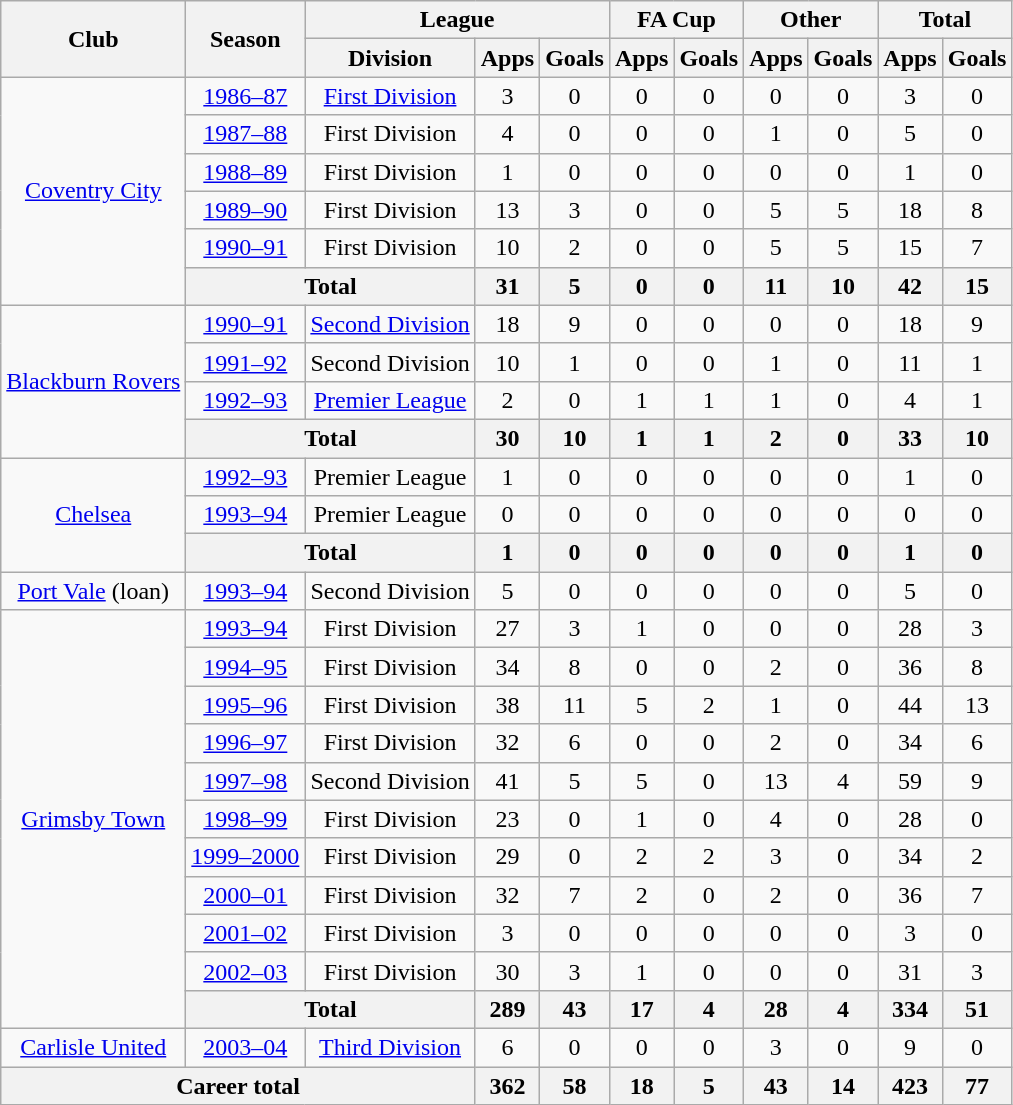<table class="wikitable" style="text-align:center">
<tr>
<th rowspan="2">Club</th>
<th rowspan="2">Season</th>
<th colspan="3">League</th>
<th colspan="2">FA Cup</th>
<th colspan="2">Other</th>
<th colspan="2">Total</th>
</tr>
<tr>
<th>Division</th>
<th>Apps</th>
<th>Goals</th>
<th>Apps</th>
<th>Goals</th>
<th>Apps</th>
<th>Goals</th>
<th>Apps</th>
<th>Goals</th>
</tr>
<tr>
<td rowspan="6"><a href='#'>Coventry City</a></td>
<td><a href='#'>1986–87</a></td>
<td><a href='#'>First Division</a></td>
<td>3</td>
<td>0</td>
<td>0</td>
<td>0</td>
<td>0</td>
<td>0</td>
<td>3</td>
<td>0</td>
</tr>
<tr>
<td><a href='#'>1987–88</a></td>
<td>First Division</td>
<td>4</td>
<td>0</td>
<td>0</td>
<td>0</td>
<td>1</td>
<td>0</td>
<td>5</td>
<td>0</td>
</tr>
<tr>
<td><a href='#'>1988–89</a></td>
<td>First Division</td>
<td>1</td>
<td>0</td>
<td>0</td>
<td>0</td>
<td>0</td>
<td>0</td>
<td>1</td>
<td>0</td>
</tr>
<tr>
<td><a href='#'>1989–90</a></td>
<td>First Division</td>
<td>13</td>
<td>3</td>
<td>0</td>
<td>0</td>
<td>5</td>
<td>5</td>
<td>18</td>
<td>8</td>
</tr>
<tr>
<td><a href='#'>1990–91</a></td>
<td>First Division</td>
<td>10</td>
<td>2</td>
<td>0</td>
<td>0</td>
<td>5</td>
<td>5</td>
<td>15</td>
<td>7</td>
</tr>
<tr>
<th colspan="2">Total</th>
<th>31</th>
<th>5</th>
<th>0</th>
<th>0</th>
<th>11</th>
<th>10</th>
<th>42</th>
<th>15</th>
</tr>
<tr>
<td rowspan="4"><a href='#'>Blackburn Rovers</a></td>
<td><a href='#'>1990–91</a></td>
<td><a href='#'>Second Division</a></td>
<td>18</td>
<td>9</td>
<td>0</td>
<td>0</td>
<td>0</td>
<td>0</td>
<td>18</td>
<td>9</td>
</tr>
<tr>
<td><a href='#'>1991–92</a></td>
<td>Second Division</td>
<td>10</td>
<td>1</td>
<td>0</td>
<td>0</td>
<td>1</td>
<td>0</td>
<td>11</td>
<td>1</td>
</tr>
<tr>
<td><a href='#'>1992–93</a></td>
<td><a href='#'>Premier League</a></td>
<td>2</td>
<td>0</td>
<td>1</td>
<td>1</td>
<td>1</td>
<td>0</td>
<td>4</td>
<td>1</td>
</tr>
<tr>
<th colspan="2">Total</th>
<th>30</th>
<th>10</th>
<th>1</th>
<th>1</th>
<th>2</th>
<th>0</th>
<th>33</th>
<th>10</th>
</tr>
<tr>
<td rowspan="3"><a href='#'>Chelsea</a></td>
<td><a href='#'>1992–93</a></td>
<td>Premier League</td>
<td>1</td>
<td>0</td>
<td>0</td>
<td>0</td>
<td>0</td>
<td>0</td>
<td>1</td>
<td>0</td>
</tr>
<tr>
<td><a href='#'>1993–94</a></td>
<td>Premier League</td>
<td>0</td>
<td>0</td>
<td>0</td>
<td>0</td>
<td>0</td>
<td>0</td>
<td>0</td>
<td>0</td>
</tr>
<tr>
<th colspan="2">Total</th>
<th>1</th>
<th>0</th>
<th>0</th>
<th>0</th>
<th>0</th>
<th>0</th>
<th>1</th>
<th>0</th>
</tr>
<tr>
<td><a href='#'>Port Vale</a> (loan)</td>
<td><a href='#'>1993–94</a></td>
<td>Second Division</td>
<td>5</td>
<td>0</td>
<td>0</td>
<td>0</td>
<td>0</td>
<td>0</td>
<td>5</td>
<td>0</td>
</tr>
<tr>
<td rowspan="11"><a href='#'>Grimsby Town</a></td>
<td><a href='#'>1993–94</a></td>
<td>First Division</td>
<td>27</td>
<td>3</td>
<td>1</td>
<td>0</td>
<td>0</td>
<td>0</td>
<td>28</td>
<td>3</td>
</tr>
<tr>
<td><a href='#'>1994–95</a></td>
<td>First Division</td>
<td>34</td>
<td>8</td>
<td>0</td>
<td>0</td>
<td>2</td>
<td>0</td>
<td>36</td>
<td>8</td>
</tr>
<tr>
<td><a href='#'>1995–96</a></td>
<td>First Division</td>
<td>38</td>
<td>11</td>
<td>5</td>
<td>2</td>
<td>1</td>
<td>0</td>
<td>44</td>
<td>13</td>
</tr>
<tr>
<td><a href='#'>1996–97</a></td>
<td>First Division</td>
<td>32</td>
<td>6</td>
<td>0</td>
<td>0</td>
<td>2</td>
<td>0</td>
<td>34</td>
<td>6</td>
</tr>
<tr>
<td><a href='#'>1997–98</a></td>
<td>Second Division</td>
<td>41</td>
<td>5</td>
<td>5</td>
<td>0</td>
<td>13</td>
<td>4</td>
<td>59</td>
<td>9</td>
</tr>
<tr>
<td><a href='#'>1998–99</a></td>
<td>First Division</td>
<td>23</td>
<td>0</td>
<td>1</td>
<td>0</td>
<td>4</td>
<td>0</td>
<td>28</td>
<td>0</td>
</tr>
<tr>
<td><a href='#'>1999–2000</a></td>
<td>First Division</td>
<td>29</td>
<td>0</td>
<td>2</td>
<td>2</td>
<td>3</td>
<td>0</td>
<td>34</td>
<td>2</td>
</tr>
<tr>
<td><a href='#'>2000–01</a></td>
<td>First Division</td>
<td>32</td>
<td>7</td>
<td>2</td>
<td>0</td>
<td>2</td>
<td>0</td>
<td>36</td>
<td>7</td>
</tr>
<tr>
<td><a href='#'>2001–02</a></td>
<td>First Division</td>
<td>3</td>
<td>0</td>
<td>0</td>
<td>0</td>
<td>0</td>
<td>0</td>
<td>3</td>
<td>0</td>
</tr>
<tr>
<td><a href='#'>2002–03</a></td>
<td>First Division</td>
<td>30</td>
<td>3</td>
<td>1</td>
<td>0</td>
<td>0</td>
<td>0</td>
<td>31</td>
<td>3</td>
</tr>
<tr>
<th colspan="2">Total</th>
<th>289</th>
<th>43</th>
<th>17</th>
<th>4</th>
<th>28</th>
<th>4</th>
<th>334</th>
<th>51</th>
</tr>
<tr>
<td><a href='#'>Carlisle United</a></td>
<td><a href='#'>2003–04</a></td>
<td><a href='#'>Third Division</a></td>
<td>6</td>
<td>0</td>
<td>0</td>
<td>0</td>
<td>3</td>
<td>0</td>
<td>9</td>
<td>0</td>
</tr>
<tr>
<th colspan="3">Career total</th>
<th>362</th>
<th>58</th>
<th>18</th>
<th>5</th>
<th>43</th>
<th>14</th>
<th>423</th>
<th>77</th>
</tr>
</table>
